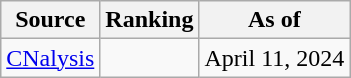<table class="wikitable" style="text-align:center">
<tr>
<th>Source</th>
<th>Ranking</th>
<th>As of</th>
</tr>
<tr>
<td align=left><a href='#'>CNalysis</a></td>
<td></td>
<td>April 11, 2024</td>
</tr>
</table>
